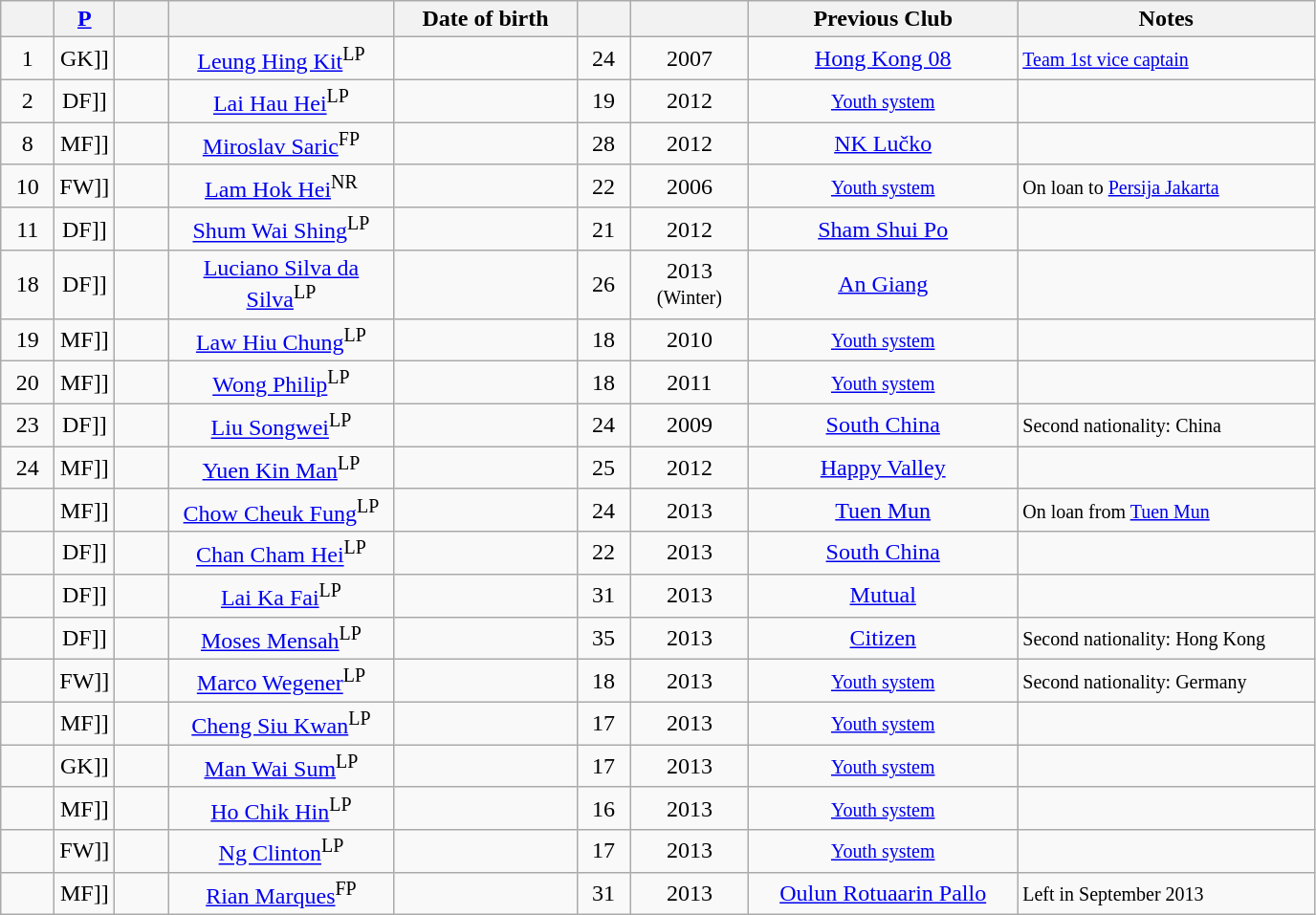<table class="wikitable sortable" style="text-align: center;">
<tr>
<th width=30></th>
<th width=30><a href='#'>P</a></th>
<th width=30></th>
<th width=150></th>
<th width=120>Date of birth</th>
<th width=30></th>
<th width=75></th>
<th width=180>Previous Club</th>
<th width=200>Notes</th>
</tr>
<tr>
<td>1</td>
<td [[>GK]]</td>
<td></td>
<td><a href='#'>Leung Hing Kit</a><sup>LP</sup></td>
<td></td>
<td>24</td>
<td>2007</td>
<td> <a href='#'>Hong Kong 08</a></td>
<td align=left><small><a href='#'>Team 1st vice captain</a></small></td>
</tr>
<tr>
<td>2</td>
<td [[>DF]]</td>
<td></td>
<td><a href='#'>Lai Hau Hei</a><sup>LP</sup></td>
<td></td>
<td>19</td>
<td>2012</td>
<td><small><a href='#'>Youth system</a></small></td>
<td></td>
</tr>
<tr>
<td>8</td>
<td [[>MF]]</td>
<td></td>
<td><a href='#'>Miroslav Saric</a><sup>FP</sup></td>
<td></td>
<td>28</td>
<td>2012</td>
<td> <a href='#'>NK Lučko</a></td>
<td></td>
</tr>
<tr>
<td>10</td>
<td [[>FW]]</td>
<td></td>
<td><a href='#'>Lam Hok Hei</a><sup>NR</sup></td>
<td></td>
<td>22</td>
<td>2006</td>
<td><small><a href='#'>Youth system</a></small></td>
<td align=left><small>On loan to <a href='#'>Persija Jakarta</a></small></td>
</tr>
<tr>
<td>11</td>
<td [[>DF]]</td>
<td></td>
<td><a href='#'>Shum Wai Shing</a><sup>LP</sup></td>
<td></td>
<td>21</td>
<td>2012</td>
<td> <a href='#'>Sham Shui Po</a></td>
<td></td>
</tr>
<tr>
<td>18</td>
<td [[>DF]]</td>
<td></td>
<td><a href='#'>Luciano Silva da Silva</a><sup>LP</sup></td>
<td></td>
<td>26</td>
<td>2013 <small>(Winter)</small></td>
<td> <a href='#'>An Giang</a></td>
<td></td>
</tr>
<tr>
<td>19</td>
<td [[>MF]]</td>
<td></td>
<td><a href='#'>Law Hiu Chung</a><sup>LP</sup></td>
<td></td>
<td>18</td>
<td>2010</td>
<td><small><a href='#'>Youth system</a></small></td>
<td></td>
</tr>
<tr>
<td>20</td>
<td [[>MF]]</td>
<td></td>
<td><a href='#'>Wong Philip</a><sup>LP</sup></td>
<td></td>
<td>18</td>
<td>2011</td>
<td><small><a href='#'>Youth system</a></small></td>
<td></td>
</tr>
<tr>
<td>23</td>
<td [[>DF]]</td>
<td></td>
<td><a href='#'>Liu Songwei</a><sup>LP</sup></td>
<td></td>
<td>24</td>
<td>2009</td>
<td> <a href='#'>South China</a></td>
<td align=left><small>Second nationality: China</small></td>
</tr>
<tr>
<td>24</td>
<td [[>MF]]</td>
<td></td>
<td><a href='#'>Yuen Kin Man</a><sup>LP</sup></td>
<td></td>
<td>25</td>
<td>2012</td>
<td> <a href='#'>Happy Valley</a></td>
<td></td>
</tr>
<tr>
<td></td>
<td [[>MF]]</td>
<td></td>
<td><a href='#'>Chow Cheuk Fung</a><sup>LP</sup></td>
<td></td>
<td>24</td>
<td>2013</td>
<td> <a href='#'>Tuen Mun</a></td>
<td align=left><small>On loan from <a href='#'>Tuen Mun</a></small></td>
</tr>
<tr>
<td></td>
<td [[>DF]]</td>
<td></td>
<td><a href='#'>Chan Cham Hei</a><sup>LP</sup></td>
<td></td>
<td>22</td>
<td>2013</td>
<td> <a href='#'>South China</a></td>
<td></td>
</tr>
<tr>
<td></td>
<td [[>DF]]</td>
<td></td>
<td><a href='#'>Lai Ka Fai</a><sup>LP</sup></td>
<td></td>
<td>31</td>
<td>2013</td>
<td> <a href='#'>Mutual</a></td>
<td></td>
</tr>
<tr>
<td></td>
<td [[>DF]]</td>
<td></td>
<td><a href='#'>Moses Mensah</a><sup>LP</sup></td>
<td></td>
<td>35</td>
<td>2013</td>
<td> <a href='#'>Citizen</a></td>
<td align=left><small>Second nationality: Hong Kong</small></td>
</tr>
<tr>
<td></td>
<td [[>FW]]</td>
<td></td>
<td><a href='#'>Marco Wegener</a><sup>LP</sup></td>
<td></td>
<td>18</td>
<td>2013</td>
<td><small><a href='#'>Youth system</a></small></td>
<td align=left><small>Second nationality: Germany</small></td>
</tr>
<tr>
<td></td>
<td [[>MF]]</td>
<td></td>
<td><a href='#'>Cheng Siu Kwan</a><sup>LP</sup></td>
<td></td>
<td>17</td>
<td>2013</td>
<td><small><a href='#'>Youth system</a></small></td>
<td></td>
</tr>
<tr>
<td></td>
<td [[>GK]]</td>
<td></td>
<td><a href='#'>Man Wai Sum</a><sup>LP</sup></td>
<td></td>
<td>17</td>
<td>2013</td>
<td><small><a href='#'>Youth system</a></small></td>
<td></td>
</tr>
<tr>
<td></td>
<td [[>MF]]</td>
<td></td>
<td><a href='#'>Ho Chik Hin</a><sup>LP</sup></td>
<td></td>
<td>16</td>
<td>2013</td>
<td><small><a href='#'>Youth system</a></small></td>
<td></td>
</tr>
<tr>
<td></td>
<td [[>FW]]</td>
<td></td>
<td><a href='#'>Ng Clinton</a><sup>LP</sup></td>
<td></td>
<td>17</td>
<td>2013</td>
<td><small><a href='#'>Youth system</a></small></td>
<td></td>
</tr>
<tr>
<td></td>
<td [[>MF]]</td>
<td></td>
<td><a href='#'>Rian Marques</a><sup>FP</sup></td>
<td></td>
<td>31</td>
<td>2013</td>
<td> <a href='#'>Oulun Rotuaarin Pallo</a></td>
<td align="left"><small>Left in September 2013</small><br></td>
</tr>
</table>
